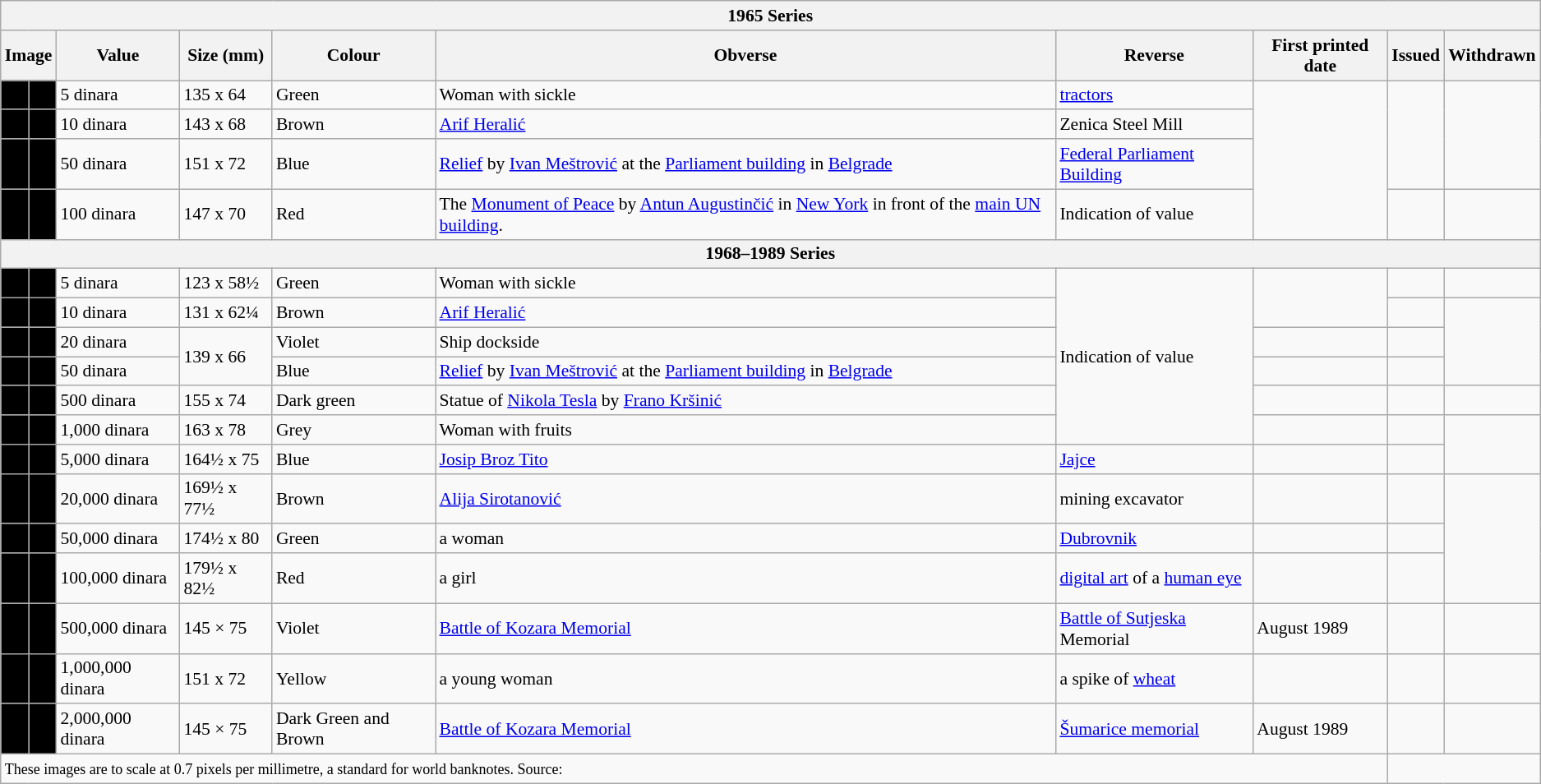<table class="wikitable" style="font-size: 90%">
<tr>
<th colspan="10">1965 Series</th>
</tr>
<tr>
<th colspan="2">Image</th>
<th>Value</th>
<th>Size (mm)</th>
<th>Colour</th>
<th>Obverse</th>
<th>Reverse</th>
<th>First printed date</th>
<th>Issued</th>
<th>Withdrawn</th>
</tr>
<tr>
<td align="center" bgcolor="#000000"></td>
<td align="center" bgcolor="#000000"></td>
<td>5 dinara</td>
<td>135 x 64</td>
<td>Green</td>
<td>Woman with sickle</td>
<td><a href='#'>tractors</a></td>
<td rowspan="4"></td>
<td rowspan="3"></td>
<td rowspan="3"></td>
</tr>
<tr>
<td align="center" bgcolor="#000000"></td>
<td align="center" bgcolor="#000000"></td>
<td>10 dinara</td>
<td>143 x 68</td>
<td>Brown</td>
<td><a href='#'>Arif Heralić</a></td>
<td>Zenica Steel Mill</td>
</tr>
<tr>
<td align="center" bgcolor="#000000"></td>
<td align="center" bgcolor="#000000"></td>
<td>50 dinara</td>
<td>151 x 72</td>
<td>Blue</td>
<td><a href='#'>Relief</a> by <a href='#'>Ivan Meštrović</a> at the <a href='#'>Parliament building</a> in <a href='#'>Belgrade</a></td>
<td><a href='#'>Federal Parliament Building</a></td>
</tr>
<tr>
<td align="center" bgcolor="#000000"></td>
<td align="center" bgcolor="#000000"></td>
<td>100 dinara</td>
<td>147 x 70</td>
<td>Red</td>
<td>The <a href='#'>Monument of Peace</a> by <a href='#'>Antun Augustinčić</a> in <a href='#'>New York</a> in front of the <a href='#'>main UN building</a>.</td>
<td>Indication of value</td>
<td></td>
<td></td>
</tr>
<tr>
<th colspan="10">1968–1989 Series</th>
</tr>
<tr>
<td align="center" bgcolor="#000000"></td>
<td align="center" bgcolor="#000000"></td>
<td>5 dinara</td>
<td>123 x 58½</td>
<td>Green</td>
<td>Woman with sickle</td>
<td rowspan="6">Indication of value</td>
<td rowspan="2"></td>
<td></td>
<td></td>
</tr>
<tr>
<td align="center" bgcolor="#000000"></td>
<td align="center" bgcolor="#000000"></td>
<td>10 dinara</td>
<td>131 x 62¼</td>
<td>Brown</td>
<td><a href='#'>Arif Heralić</a></td>
<td></td>
<td rowspan="3"></td>
</tr>
<tr>
<td align="center" bgcolor="#000000"></td>
<td align="center" bgcolor="#000000"></td>
<td>20 dinara</td>
<td rowspan="2">139 x 66</td>
<td>Violet</td>
<td>Ship dockside</td>
<td></td>
<td></td>
</tr>
<tr>
<td align="center" bgcolor="#000000"></td>
<td align="center" bgcolor="#000000"></td>
<td>50 dinara</td>
<td>Blue</td>
<td><a href='#'>Relief</a> by <a href='#'>Ivan Meštrović</a> at the <a href='#'>Parliament building</a> in <a href='#'>Belgrade</a></td>
<td></td>
<td></td>
</tr>
<tr>
<td align="center" bgcolor="#000000"></td>
<td align="center" bgcolor="#000000"></td>
<td>500 dinara</td>
<td>155 x 74</td>
<td>Dark green</td>
<td>Statue of <a href='#'>Nikola Tesla</a> by <a href='#'>Frano Kršinić</a></td>
<td></td>
<td></td>
<td></td>
</tr>
<tr>
<td align="center" bgcolor="#000000"></td>
<td align="center" bgcolor="#000000"></td>
<td>1,000 dinara</td>
<td>163 x 78</td>
<td>Grey</td>
<td>Woman with fruits</td>
<td></td>
<td></td>
<td rowspan="2"></td>
</tr>
<tr>
<td align="center" bgcolor="#000000"></td>
<td align="center" bgcolor="#000000"></td>
<td>5,000 dinara</td>
<td>164½ x 75</td>
<td>Blue</td>
<td><a href='#'>Josip Broz Tito</a></td>
<td><a href='#'>Jajce</a></td>
<td></td>
<td></td>
</tr>
<tr>
<td align="center" bgcolor="#000000"></td>
<td align="center" bgcolor="#000000"></td>
<td>20,000 dinara</td>
<td>169½ x 77½</td>
<td>Brown</td>
<td><a href='#'>Alija Sirotanović</a></td>
<td>mining excavator</td>
<td></td>
<td></td>
<td rowspan="3"></td>
</tr>
<tr>
<td align="center" bgcolor="#000000"></td>
<td align="center" bgcolor="#000000"></td>
<td>50,000 dinara</td>
<td>174½ x 80</td>
<td>Green</td>
<td>a woman</td>
<td><a href='#'>Dubrovnik</a></td>
<td></td>
<td></td>
</tr>
<tr>
<td align="center" bgcolor="#000000"></td>
<td align="center" bgcolor="#000000"></td>
<td>100,000 dinara</td>
<td>179½ x 82½</td>
<td>Red</td>
<td>a girl</td>
<td><a href='#'>digital art</a> of a <a href='#'>human eye</a></td>
<td></td>
<td></td>
</tr>
<tr>
<td align="center" bgcolor="#000000"></td>
<td align="center" bgcolor="#000000"></td>
<td>500,000 dinara</td>
<td>145 × 75</td>
<td>Violet</td>
<td><a href='#'>Battle of Kozara Memorial</a></td>
<td><a href='#'>Battle of Sutjeska</a> Memorial</td>
<td>August 1989</td>
<td></td>
<td></td>
</tr>
<tr>
<td align="center" bgcolor="#000000"></td>
<td align="center" bgcolor="#000000"></td>
<td>1,000,000 dinara</td>
<td>151 x 72</td>
<td>Yellow</td>
<td>a young woman</td>
<td>a spike of <a href='#'>wheat</a></td>
<td></td>
<td></td>
<td></td>
</tr>
<tr>
<td align="center" bgcolor="#000000"></td>
<td align="center" bgcolor="#000000"></td>
<td>2,000,000 dinara</td>
<td>145 × 75</td>
<td>Dark Green and Brown</td>
<td><a href='#'>Battle of Kozara Memorial</a></td>
<td><a href='#'>Šumarice memorial</a></td>
<td>August 1989</td>
<td></td>
<td></td>
</tr>
<tr>
<td colspan="8"><small>These images are to scale at 0.7 pixels per millimetre, a standard for world banknotes. Source:</small></td>
</tr>
</table>
